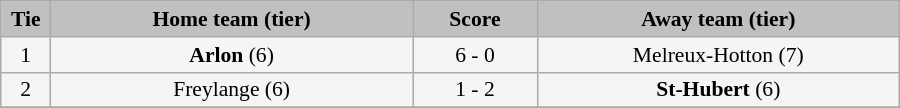<table class="wikitable" style="width: 600px; background:WhiteSmoke; text-align:center; font-size:90%">
<tr>
<td scope="col" style="width:  5.00%; background:silver;"><strong>Tie</strong></td>
<td scope="col" style="width: 36.25%; background:silver;"><strong>Home team (tier)</strong></td>
<td scope="col" style="width: 12.50%; background:silver;"><strong>Score</strong></td>
<td scope="col" style="width: 36.25%; background:silver;"><strong>Away team (tier)</strong></td>
</tr>
<tr>
<td>1</td>
<td><strong>Arlon</strong> (6)</td>
<td>6 - 0</td>
<td>Melreux-Hotton (7)</td>
</tr>
<tr>
<td>2</td>
<td>Freylange (6)</td>
<td>1 - 2</td>
<td><strong>St-Hubert</strong> (6)</td>
</tr>
<tr>
</tr>
</table>
